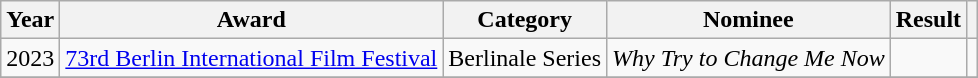<table class="wikitable sortable">
<tr>
<th>Year</th>
<th>Award</th>
<th>Category</th>
<th>Nominee</th>
<th>Result</th>
<th></th>
</tr>
<tr>
<td>2023</td>
<td><a href='#'>73rd Berlin International Film Festival</a></td>
<td>Berlinale Series</td>
<td><em>Why Try to Change Me Now</em></td>
<td></td>
<td></td>
</tr>
<tr>
</tr>
</table>
